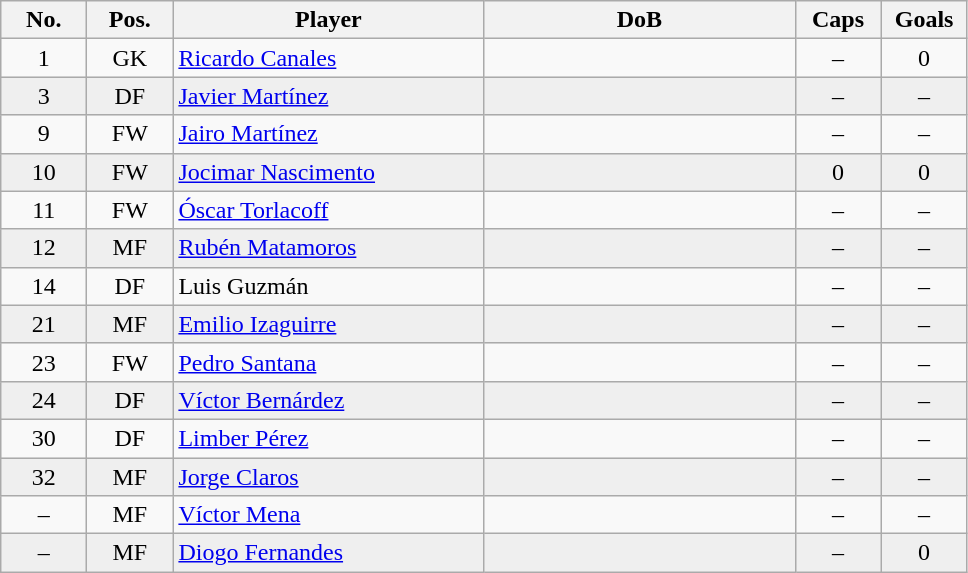<table class="wikitable" bgcolor=FFFFFF>
<tr>
<th width="50">No.</th>
<th width="50">Pos.</th>
<th width="200">Player</th>
<th width="200">DoB</th>
<th width="50">Caps</th>
<th width="50">Goals</th>
</tr>
<tr>
<td align="center">1</td>
<td align="center">GK</td>
<td> <a href='#'>Ricardo Canales</a></td>
<td></td>
<td align="center">–</td>
<td align="center">0</td>
</tr>
<tr bgcolor=EFEFEF>
<td align="center">3</td>
<td align="center">DF</td>
<td> <a href='#'>Javier Martínez</a></td>
<td></td>
<td align="center">–</td>
<td align="center">–</td>
</tr>
<tr>
<td align="center">9</td>
<td align="center">FW</td>
<td> <a href='#'>Jairo Martínez</a></td>
<td></td>
<td align="center">–</td>
<td align="center">–</td>
</tr>
<tr bgcolor=EFEFEF>
<td align="center">10</td>
<td align="center">FW</td>
<td> <a href='#'>Jocimar Nascimento</a></td>
<td></td>
<td align="center">0</td>
<td align="center">0</td>
</tr>
<tr>
<td align="center">11</td>
<td align="center">FW</td>
<td> <a href='#'>Óscar Torlacoff</a></td>
<td></td>
<td align="center">–</td>
<td align="center">–</td>
</tr>
<tr bgcolor=EFEFEF>
<td align="center">12</td>
<td align="center">MF</td>
<td> <a href='#'>Rubén Matamoros</a></td>
<td></td>
<td align="center">–</td>
<td align="center">–</td>
</tr>
<tr>
<td align="center">14</td>
<td align="center">DF</td>
<td> Luis Guzmán</td>
<td></td>
<td align="center">–</td>
<td align="center">–</td>
</tr>
<tr bgcolor=EFEFEF>
<td align="center">21</td>
<td align="center">MF</td>
<td> <a href='#'>Emilio Izaguirre</a></td>
<td></td>
<td align="center">–</td>
<td align="center">–</td>
</tr>
<tr>
<td align="center">23</td>
<td align="center">FW</td>
<td> <a href='#'>Pedro Santana</a></td>
<td></td>
<td align="center">–</td>
<td align="center">–</td>
</tr>
<tr bgcolor=EFEFEF>
<td align="center">24</td>
<td align="center">DF</td>
<td> <a href='#'>Víctor Bernárdez</a></td>
<td></td>
<td align="center">–</td>
<td align="center">–</td>
</tr>
<tr>
<td align="center">30</td>
<td align="center">DF</td>
<td> <a href='#'>Limber Pérez</a></td>
<td></td>
<td align="center">–</td>
<td align="center">–</td>
</tr>
<tr bgcolor=EFEFEF>
<td align="center">32</td>
<td align="center">MF</td>
<td> <a href='#'>Jorge Claros</a></td>
<td></td>
<td align="center">–</td>
<td align="center">–</td>
</tr>
<tr>
<td align="center">–</td>
<td align="center">MF</td>
<td> <a href='#'>Víctor Mena</a></td>
<td></td>
<td align="center">–</td>
<td align="center">–</td>
</tr>
<tr bgcolor=EFEFEF>
<td align="center">–</td>
<td align="center">MF</td>
<td> <a href='#'>Diogo Fernandes</a></td>
<td></td>
<td align="center">–</td>
<td align="center">0</td>
</tr>
</table>
